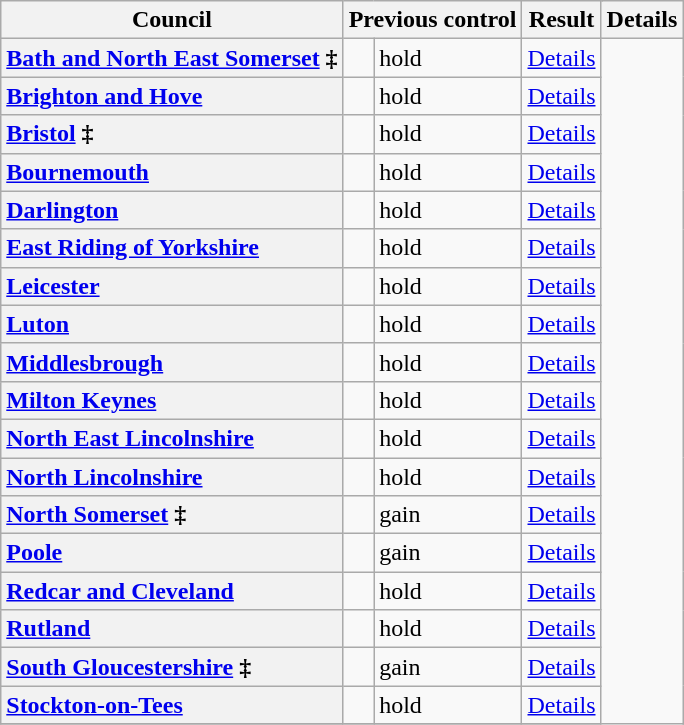<table class="wikitable sortable" border="1">
<tr>
<th scope="col">Council</th>
<th colspan=2>Previous control</th>
<th colspan=2>Result</th>
<th class="unsortable" scope="col">Details</th>
</tr>
<tr>
<th scope="row" style="text-align: left;"><a href='#'>Bath and North East Somerset</a> ‡</th>
<td></td>
<td> hold</td>
<td><a href='#'>Details</a></td>
</tr>
<tr>
<th scope="row" style="text-align: left;"><a href='#'>Brighton and Hove</a></th>
<td></td>
<td> hold</td>
<td><a href='#'>Details</a></td>
</tr>
<tr>
<th scope="row" style="text-align: left;"><a href='#'>Bristol</a> ‡</th>
<td></td>
<td> hold</td>
<td><a href='#'>Details</a></td>
</tr>
<tr>
<th scope="row" style="text-align: left;"><a href='#'>Bournemouth</a></th>
<td></td>
<td> hold</td>
<td><a href='#'>Details</a></td>
</tr>
<tr>
<th scope="row" style="text-align: left;"><a href='#'>Darlington</a></th>
<td></td>
<td> hold</td>
<td><a href='#'>Details</a></td>
</tr>
<tr>
<th scope="row" style="text-align: left;"><a href='#'>East Riding of Yorkshire</a></th>
<td></td>
<td> hold</td>
<td><a href='#'>Details</a></td>
</tr>
<tr>
<th scope="row" style="text-align: left;"><a href='#'>Leicester</a></th>
<td></td>
<td> hold</td>
<td><a href='#'>Details</a></td>
</tr>
<tr>
<th scope="row" style="text-align: left;"><a href='#'>Luton</a></th>
<td></td>
<td> hold</td>
<td><a href='#'>Details</a></td>
</tr>
<tr>
<th scope="row" style="text-align: left;"><a href='#'>Middlesbrough</a></th>
<td></td>
<td> hold</td>
<td><a href='#'>Details</a></td>
</tr>
<tr>
<th scope="row" style="text-align: left;"><a href='#'>Milton Keynes</a></th>
<td></td>
<td> hold</td>
<td><a href='#'>Details</a></td>
</tr>
<tr>
<th scope="row" style="text-align: left;"><a href='#'>North East Lincolnshire</a></th>
<td></td>
<td> hold</td>
<td><a href='#'>Details</a></td>
</tr>
<tr>
<th scope="row" style="text-align: left;"><a href='#'>North Lincolnshire</a></th>
<td></td>
<td> hold</td>
<td><a href='#'>Details</a></td>
</tr>
<tr>
<th scope="row" style="text-align: left;"><a href='#'>North Somerset</a> ‡</th>
<td></td>
<td> gain</td>
<td><a href='#'>Details</a></td>
</tr>
<tr>
<th scope="row" style="text-align: left;"><a href='#'>Poole</a></th>
<td></td>
<td> gain</td>
<td><a href='#'>Details</a></td>
</tr>
<tr>
<th scope="row" style="text-align: left;"><a href='#'>Redcar and Cleveland</a></th>
<td></td>
<td> hold</td>
<td><a href='#'>Details</a></td>
</tr>
<tr>
<th scope="row" style="text-align: left;"><a href='#'>Rutland</a></th>
<td></td>
<td> hold</td>
<td><a href='#'>Details</a></td>
</tr>
<tr>
<th scope="row" style="text-align: left;"><a href='#'>South Gloucestershire</a> ‡</th>
<td></td>
<td> gain</td>
<td><a href='#'>Details</a></td>
</tr>
<tr>
<th scope="row" style="text-align: left;"><a href='#'>Stockton-on-Tees</a></th>
<td></td>
<td> hold</td>
<td><a href='#'>Details</a></td>
</tr>
<tr>
</tr>
</table>
